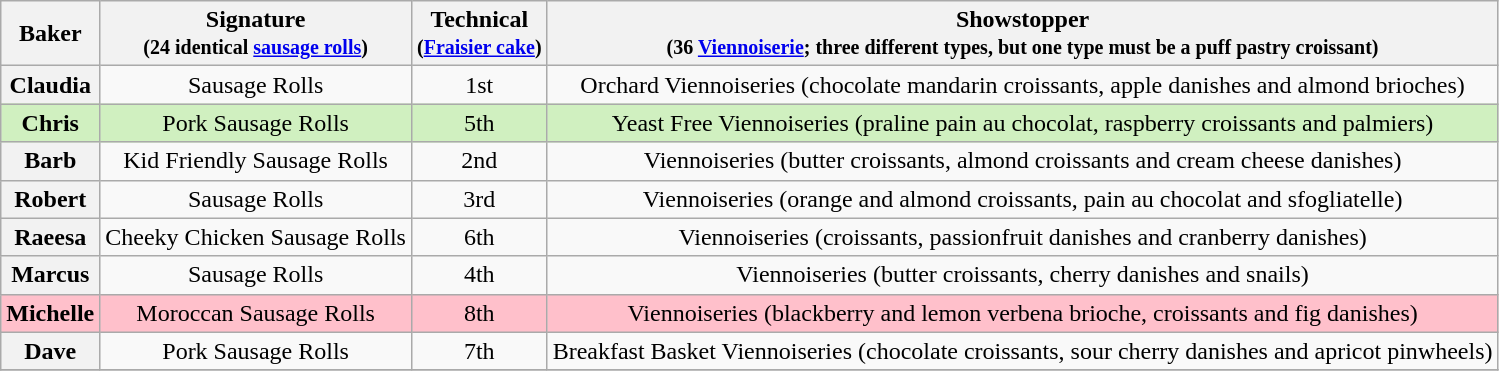<table class="wikitable sortable" style="text-align:center">
<tr>
<th>Baker</th>
<th class="unsortable">Signature<br><small>(24 identical <a href='#'>sausage rolls</a>)</small></th>
<th>Technical<br><small>(<a href='#'>Fraisier cake</a>)</small></th>
<th class="unsortable">Showstopper<br><small>(36 <a href='#'>Viennoiserie</a>; three different types, but one type must be a puff pastry croissant)</small></th>
</tr>
<tr>
<th>Claudia</th>
<td>Sausage Rolls</td>
<td>1st</td>
<td>Orchard Viennoiseries (chocolate mandarin croissants, apple danishes and almond brioches)</td>
</tr>
<tr style="background:#d0f0c0;">
<th style="background:#d0f0c0;">Chris</th>
<td>Pork Sausage Rolls</td>
<td>5th</td>
<td>Yeast Free Viennoiseries (praline pain au chocolat, raspberry croissants and palmiers)</td>
</tr>
<tr>
<th>Barb</th>
<td>Kid Friendly Sausage Rolls</td>
<td>2nd</td>
<td>Viennoiseries (butter croissants, almond croissants and cream cheese danishes)</td>
</tr>
<tr>
<th>Robert</th>
<td>Sausage Rolls</td>
<td>3rd</td>
<td>Viennoiseries (orange and almond croissants, pain au chocolat and sfogliatelle)</td>
</tr>
<tr>
<th>Raeesa</th>
<td>Cheeky Chicken Sausage Rolls</td>
<td>6th</td>
<td>Viennoiseries (croissants, passionfruit danishes and cranberry danishes)</td>
</tr>
<tr>
<th>Marcus</th>
<td>Sausage Rolls</td>
<td>4th</td>
<td>Viennoiseries (butter croissants, cherry danishes and snails)</td>
</tr>
<tr style="background:Pink;">
<th style="background:Pink;">Michelle</th>
<td>Moroccan Sausage Rolls</td>
<td>8th</td>
<td>Viennoiseries (blackberry and lemon verbena brioche, croissants and fig danishes)</td>
</tr>
<tr>
<th>Dave</th>
<td>Pork Sausage Rolls</td>
<td>7th</td>
<td>Breakfast Basket Viennoiseries (chocolate croissants, sour cherry danishes and apricot pinwheels)</td>
</tr>
<tr>
</tr>
</table>
